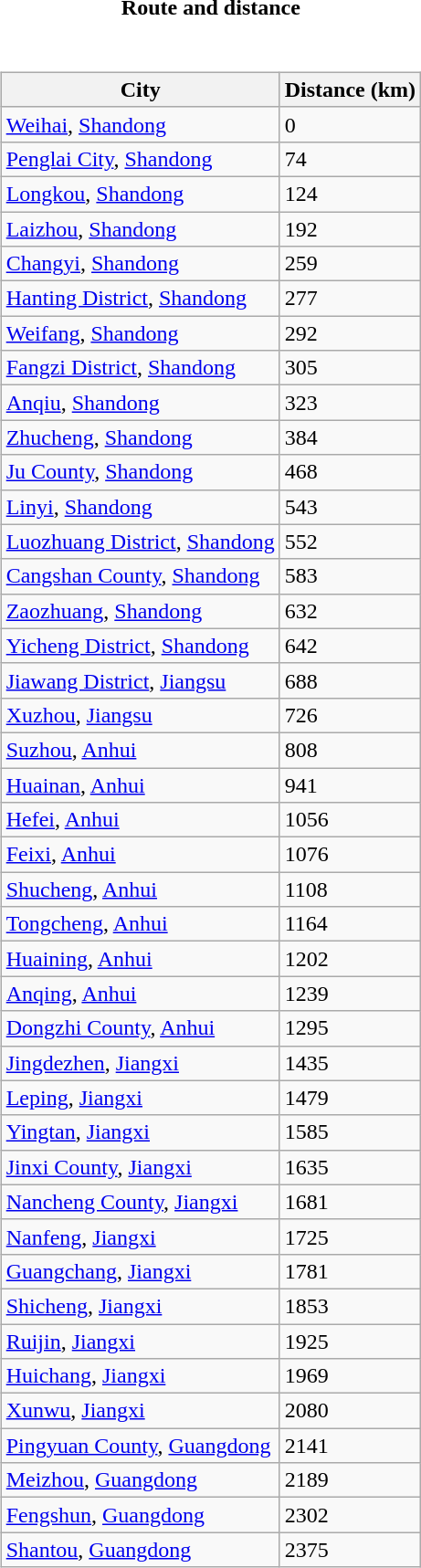<table style="font-size:100%;">
<tr>
<td width="33%" align="center"><strong>Route and distance</strong></td>
</tr>
<tr valign="top">
<td><br><table class="wikitable sortable" style="margin-left:auto;margin-right:auto">
<tr bgcolor="#ececec">
<th>City</th>
<th>Distance (km)</th>
</tr>
<tr>
<td><a href='#'>Weihai</a>, <a href='#'>Shandong</a></td>
<td>0</td>
</tr>
<tr>
<td><a href='#'>Penglai City</a>, <a href='#'>Shandong</a></td>
<td>74</td>
</tr>
<tr>
<td><a href='#'>Longkou</a>, <a href='#'>Shandong</a></td>
<td>124</td>
</tr>
<tr>
<td><a href='#'>Laizhou</a>, <a href='#'>Shandong</a></td>
<td>192</td>
</tr>
<tr>
<td><a href='#'>Changyi</a>, <a href='#'>Shandong</a></td>
<td>259</td>
</tr>
<tr>
<td><a href='#'>Hanting District</a>, <a href='#'>Shandong</a></td>
<td>277</td>
</tr>
<tr>
<td><a href='#'>Weifang</a>, <a href='#'>Shandong</a></td>
<td>292</td>
</tr>
<tr>
<td><a href='#'>Fangzi District</a>, <a href='#'>Shandong</a></td>
<td>305</td>
</tr>
<tr>
<td><a href='#'>Anqiu</a>, <a href='#'>Shandong</a></td>
<td>323</td>
</tr>
<tr>
<td><a href='#'>Zhucheng</a>, <a href='#'>Shandong</a></td>
<td>384</td>
</tr>
<tr>
<td><a href='#'>Ju County</a>, <a href='#'>Shandong</a></td>
<td>468</td>
</tr>
<tr>
<td><a href='#'>Linyi</a>, <a href='#'>Shandong</a></td>
<td>543</td>
</tr>
<tr>
<td><a href='#'>Luozhuang District</a>, <a href='#'>Shandong</a></td>
<td>552</td>
</tr>
<tr>
<td><a href='#'>Cangshan County</a>, <a href='#'>Shandong</a></td>
<td>583</td>
</tr>
<tr>
<td><a href='#'>Zaozhuang</a>, <a href='#'>Shandong</a></td>
<td>632</td>
</tr>
<tr>
<td><a href='#'>Yicheng District</a>, <a href='#'>Shandong</a></td>
<td>642</td>
</tr>
<tr>
<td><a href='#'>Jiawang District</a>, <a href='#'>Jiangsu</a></td>
<td>688</td>
</tr>
<tr>
<td><a href='#'>Xuzhou</a>, <a href='#'>Jiangsu</a></td>
<td>726</td>
</tr>
<tr>
<td><a href='#'>Suzhou</a>, <a href='#'>Anhui</a></td>
<td>808</td>
</tr>
<tr>
<td><a href='#'>Huainan</a>, <a href='#'>Anhui</a></td>
<td>941</td>
</tr>
<tr>
<td><a href='#'>Hefei</a>, <a href='#'>Anhui</a></td>
<td>1056</td>
</tr>
<tr>
<td><a href='#'>Feixi</a>, <a href='#'>Anhui</a></td>
<td>1076</td>
</tr>
<tr>
<td><a href='#'>Shucheng</a>, <a href='#'>Anhui</a></td>
<td>1108</td>
</tr>
<tr>
<td><a href='#'>Tongcheng</a>, <a href='#'>Anhui</a></td>
<td>1164</td>
</tr>
<tr>
<td><a href='#'>Huaining</a>, <a href='#'>Anhui</a></td>
<td>1202</td>
</tr>
<tr>
<td><a href='#'>Anqing</a>, <a href='#'>Anhui</a></td>
<td>1239</td>
</tr>
<tr>
<td><a href='#'>Dongzhi County</a>, <a href='#'>Anhui</a></td>
<td>1295</td>
</tr>
<tr>
<td><a href='#'>Jingdezhen</a>, <a href='#'>Jiangxi</a></td>
<td>1435</td>
</tr>
<tr>
<td><a href='#'>Leping</a>, <a href='#'>Jiangxi</a></td>
<td>1479</td>
</tr>
<tr>
<td><a href='#'>Yingtan</a>, <a href='#'>Jiangxi</a></td>
<td>1585</td>
</tr>
<tr>
<td><a href='#'>Jinxi County</a>, <a href='#'>Jiangxi</a></td>
<td>1635</td>
</tr>
<tr>
<td><a href='#'>Nancheng County</a>, <a href='#'>Jiangxi</a></td>
<td>1681</td>
</tr>
<tr>
<td><a href='#'>Nanfeng</a>, <a href='#'>Jiangxi</a></td>
<td>1725</td>
</tr>
<tr>
<td><a href='#'>Guangchang</a>, <a href='#'>Jiangxi</a></td>
<td>1781</td>
</tr>
<tr>
<td><a href='#'>Shicheng</a>, <a href='#'>Jiangxi</a></td>
<td>1853</td>
</tr>
<tr>
<td><a href='#'>Ruijin</a>, <a href='#'>Jiangxi</a></td>
<td>1925</td>
</tr>
<tr>
<td><a href='#'>Huichang</a>, <a href='#'>Jiangxi</a></td>
<td>1969</td>
</tr>
<tr>
<td><a href='#'>Xunwu</a>, <a href='#'>Jiangxi</a></td>
<td>2080</td>
</tr>
<tr>
<td><a href='#'>Pingyuan County</a>, <a href='#'>Guangdong</a></td>
<td>2141</td>
</tr>
<tr>
<td><a href='#'>Meizhou</a>, <a href='#'>Guangdong</a></td>
<td>2189</td>
</tr>
<tr>
<td><a href='#'>Fengshun</a>, <a href='#'>Guangdong</a></td>
<td>2302</td>
</tr>
<tr>
<td><a href='#'>Shantou</a>, <a href='#'>Guangdong</a></td>
<td>2375</td>
</tr>
</table>
</td>
</tr>
</table>
